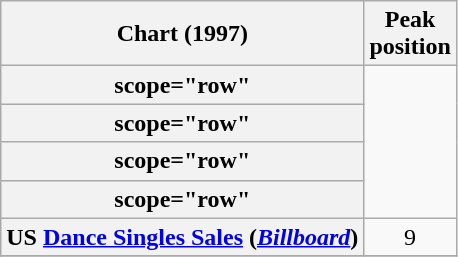<table class="wikitable sortable plainrowheaders" style="text-align:center;">
<tr>
<th scope="col">Chart (1997)</th>
<th scope="col">Peak<br>position</th>
</tr>
<tr>
<th>scope="row" </th>
</tr>
<tr>
<th>scope="row" </th>
</tr>
<tr>
<th>scope="row" </th>
</tr>
<tr>
<th>scope="row" </th>
</tr>
<tr>
<th scope="row">US <a href='#'>Dance Singles Sales</a> (<em><a href='#'>Billboard</a></em>)</th>
<td style="text-align:center;">9</td>
</tr>
<tr>
</tr>
</table>
